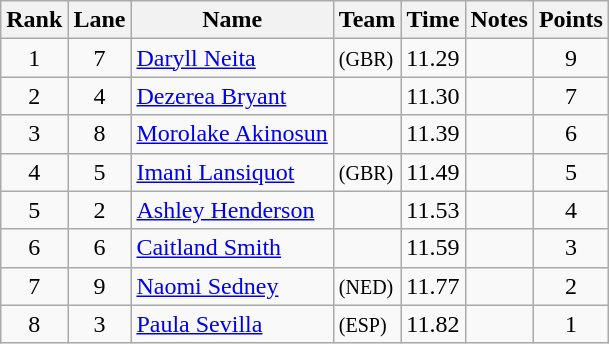<table class="wikitable sortable" style="text-align:center">
<tr>
<th>Rank</th>
<th>Lane</th>
<th>Name</th>
<th>Team</th>
<th>Time</th>
<th>Notes</th>
<th>Points</th>
</tr>
<tr>
<td>1</td>
<td>7</td>
<td align=left><a href='#'>Daryll Neita</a></td>
<td align=left> <small>(GBR)</small></td>
<td>11.29</td>
<td></td>
<td>9</td>
</tr>
<tr>
<td>2</td>
<td>4</td>
<td align=left><a href='#'>Dezerea Bryant</a></td>
<td align=left></td>
<td>11.30</td>
<td></td>
<td>7</td>
</tr>
<tr>
<td>3</td>
<td>8</td>
<td align=left><a href='#'>Morolake Akinosun</a></td>
<td align=left></td>
<td>11.39</td>
<td></td>
<td>6</td>
</tr>
<tr>
<td>4</td>
<td>5</td>
<td align=left><a href='#'>Imani Lansiquot</a></td>
<td align=left> <small>(GBR)</small></td>
<td>11.49</td>
<td></td>
<td>5</td>
</tr>
<tr>
<td>5</td>
<td>2</td>
<td align=left><a href='#'>Ashley Henderson</a></td>
<td align=left></td>
<td>11.53</td>
<td></td>
<td>4</td>
</tr>
<tr>
<td>6</td>
<td>6</td>
<td align=left><a href='#'>Caitland Smith</a></td>
<td align=left></td>
<td>11.59</td>
<td></td>
<td>3</td>
</tr>
<tr>
<td>7</td>
<td>9</td>
<td align=left><a href='#'>Naomi Sedney</a></td>
<td align=left> <small>(NED)</small></td>
<td>11.77</td>
<td></td>
<td>2</td>
</tr>
<tr>
<td>8</td>
<td>3</td>
<td align=left><a href='#'>Paula Sevilla</a></td>
<td align=left> <small>(ESP)</small></td>
<td>11.82</td>
<td></td>
<td>1</td>
</tr>
</table>
